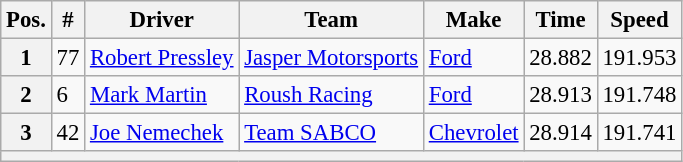<table class="wikitable" style="font-size:95%">
<tr>
<th>Pos.</th>
<th>#</th>
<th>Driver</th>
<th>Team</th>
<th>Make</th>
<th>Time</th>
<th>Speed</th>
</tr>
<tr>
<th>1</th>
<td>77</td>
<td><a href='#'>Robert Pressley</a></td>
<td><a href='#'>Jasper Motorsports</a></td>
<td><a href='#'>Ford</a></td>
<td>28.882</td>
<td>191.953</td>
</tr>
<tr>
<th>2</th>
<td>6</td>
<td><a href='#'>Mark Martin</a></td>
<td><a href='#'>Roush Racing</a></td>
<td><a href='#'>Ford</a></td>
<td>28.913</td>
<td>191.748</td>
</tr>
<tr>
<th>3</th>
<td>42</td>
<td><a href='#'>Joe Nemechek</a></td>
<td><a href='#'>Team SABCO</a></td>
<td><a href='#'>Chevrolet</a></td>
<td>28.914</td>
<td>191.741</td>
</tr>
<tr>
<th colspan="7"></th>
</tr>
</table>
